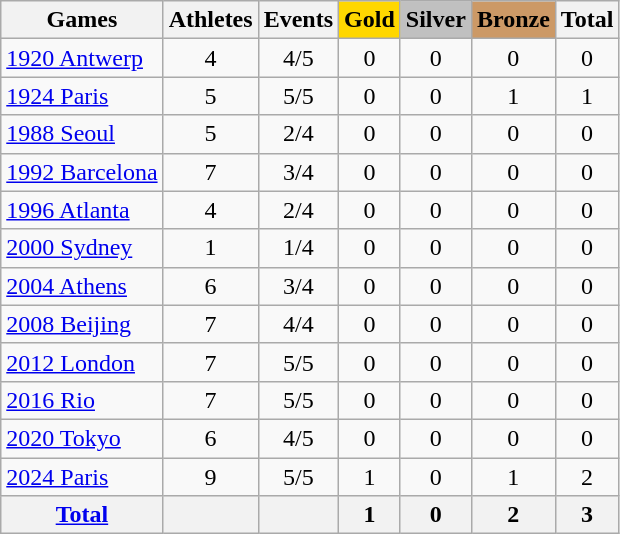<table class="wikitable sortable" style="text-align:center">
<tr>
<th>Games</th>
<th>Athletes</th>
<th>Events</th>
<th style="background-color:gold;">Gold</th>
<th style="background-color:silver;">Silver</th>
<th style="background-color:#c96;">Bronze</th>
<th>Total</th>
</tr>
<tr>
<td align=left><a href='#'>1920 Antwerp</a></td>
<td>4</td>
<td>4/5</td>
<td>0</td>
<td>0</td>
<td>0</td>
<td>0</td>
</tr>
<tr>
<td align=left><a href='#'>1924 Paris</a></td>
<td>5</td>
<td>5/5</td>
<td>0</td>
<td>0</td>
<td>1</td>
<td>1</td>
</tr>
<tr>
<td align=left><a href='#'>1988 Seoul</a></td>
<td>5</td>
<td>2/4</td>
<td>0</td>
<td>0</td>
<td>0</td>
<td>0</td>
</tr>
<tr>
<td align=left><a href='#'>1992 Barcelona</a></td>
<td>7</td>
<td>3/4</td>
<td>0</td>
<td>0</td>
<td>0</td>
<td>0</td>
</tr>
<tr>
<td align=left><a href='#'>1996 Atlanta</a></td>
<td>4</td>
<td>2/4</td>
<td>0</td>
<td>0</td>
<td>0</td>
<td>0</td>
</tr>
<tr>
<td align=left><a href='#'>2000 Sydney</a></td>
<td>1</td>
<td>1/4</td>
<td>0</td>
<td>0</td>
<td>0</td>
<td>0</td>
</tr>
<tr>
<td align=left><a href='#'>2004 Athens</a></td>
<td>6</td>
<td>3/4</td>
<td>0</td>
<td>0</td>
<td>0</td>
<td>0</td>
</tr>
<tr>
<td align=left><a href='#'>2008 Beijing</a></td>
<td>7</td>
<td>4/4</td>
<td>0</td>
<td>0</td>
<td>0</td>
<td>0</td>
</tr>
<tr>
<td align=left><a href='#'>2012 London</a></td>
<td>7</td>
<td>5/5</td>
<td>0</td>
<td>0</td>
<td>0</td>
<td>0</td>
</tr>
<tr>
<td align=left><a href='#'>2016 Rio</a></td>
<td>7</td>
<td>5/5</td>
<td>0</td>
<td>0</td>
<td>0</td>
<td>0</td>
</tr>
<tr>
<td align=left><a href='#'>2020 Tokyo</a></td>
<td>6</td>
<td>4/5</td>
<td>0</td>
<td>0</td>
<td>0</td>
<td>0</td>
</tr>
<tr>
<td align=left><a href='#'>2024 Paris</a></td>
<td>9</td>
<td>5/5</td>
<td>1</td>
<td>0</td>
<td>1</td>
<td>2</td>
</tr>
<tr>
<th><a href='#'>Total</a></th>
<th></th>
<th></th>
<th>1</th>
<th>0</th>
<th>2</th>
<th>3</th>
</tr>
</table>
